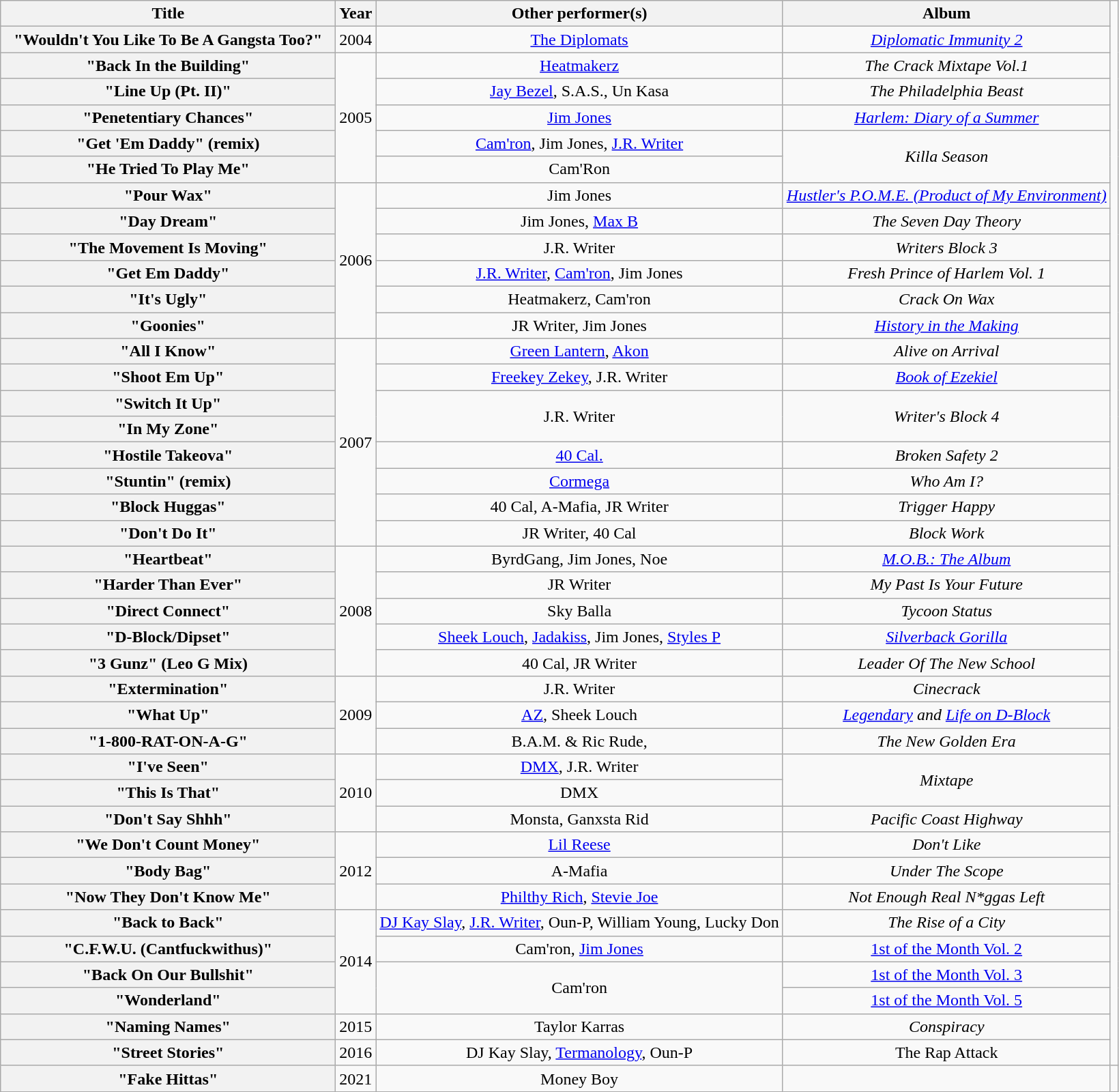<table class="wikitable plainrowheaders" style="text-align:center;">
<tr>
<th scope="col" style="width:20em;">Title</th>
<th scope="col">Year</th>
<th scope="col">Other performer(s)</th>
<th scope="col">Album</th>
</tr>
<tr>
<th scope="row">"Wouldn't You Like To Be A Gangsta Too?"</th>
<td>2004</td>
<td><a href='#'>The Diplomats</a></td>
<td><em><a href='#'>Diplomatic Immunity 2</a></em></td>
</tr>
<tr>
<th scope="row">"Back In the Building"</th>
<td rowspan="5">2005</td>
<td><a href='#'>Heatmakerz</a></td>
<td><em>The Crack Mixtape Vol.1</em></td>
</tr>
<tr>
<th scope="row">"Line Up (Pt. II)"</th>
<td><a href='#'>Jay Bezel</a>, S.A.S., Un Kasa</td>
<td><em>The Philadelphia Beast</em></td>
</tr>
<tr>
<th scope="row">"Penetentiary Chances"</th>
<td><a href='#'>Jim Jones</a></td>
<td><em><a href='#'>Harlem: Diary of a Summer</a></em></td>
</tr>
<tr>
<th scope="row">"Get 'Em Daddy" (remix)</th>
<td><a href='#'>Cam'ron</a>, Jim Jones, <a href='#'>J.R. Writer</a></td>
<td rowspan="2"><em>Killa Season</em></td>
</tr>
<tr>
<th scope="row">"He Tried To Play Me"</th>
<td>Cam'Ron</td>
</tr>
<tr>
<th scope="row">"Pour Wax"</th>
<td rowspan="6">2006</td>
<td>Jim Jones</td>
<td><em><a href='#'>Hustler's P.O.M.E. (Product of My Environment)</a></em></td>
</tr>
<tr>
<th scope="row">"Day Dream"</th>
<td>Jim Jones, <a href='#'>Max B</a></td>
<td><em>The Seven Day Theory</em></td>
</tr>
<tr>
<th scope="row">"The Movement Is Moving"</th>
<td>J.R. Writer</td>
<td><em>Writers Block 3</em></td>
</tr>
<tr>
<th scope="row">"Get Em Daddy"</th>
<td><a href='#'>J.R. Writer</a>, <a href='#'>Cam'ron</a>, Jim Jones</td>
<td><em>Fresh Prince of Harlem Vol. 1</em></td>
</tr>
<tr>
<th scope="row">"It's Ugly"</th>
<td>Heatmakerz, Cam'ron</td>
<td><em>Crack On Wax</em></td>
</tr>
<tr>
<th scope="row">"Goonies"</th>
<td>JR Writer, Jim Jones</td>
<td><em><a href='#'>History in the Making</a></em></td>
</tr>
<tr>
<th scope="row">"All I Know"</th>
<td rowspan="8">2007</td>
<td><a href='#'>Green Lantern</a>, <a href='#'>Akon</a></td>
<td><em>Alive on Arrival</em></td>
</tr>
<tr>
<th scope="row">"Shoot Em Up"</th>
<td><a href='#'>Freekey Zekey</a>, J.R. Writer</td>
<td><em><a href='#'>Book of Ezekiel</a></em></td>
</tr>
<tr>
<th scope="row">"Switch It Up"</th>
<td rowspan="2">J.R. Writer</td>
<td rowspan="2"><em>Writer's Block 4</em></td>
</tr>
<tr>
<th scope="row">"In My Zone"</th>
</tr>
<tr>
<th scope="row">"Hostile Takeova"</th>
<td><a href='#'>40 Cal.</a></td>
<td><em>Broken Safety 2</em></td>
</tr>
<tr>
<th scope="row">"Stuntin" (remix)</th>
<td><a href='#'>Cormega</a></td>
<td><em>Who Am I?</em></td>
</tr>
<tr>
<th scope="row">"Block Huggas"</th>
<td>40 Cal, A-Mafia, JR Writer</td>
<td><em>Trigger Happy</em></td>
</tr>
<tr>
<th scope="row">"Don't Do It"</th>
<td>JR Writer, 40 Cal</td>
<td><em>Block Work </em></td>
</tr>
<tr>
<th scope="row">"Heartbeat"</th>
<td rowspan="5">2008</td>
<td>ByrdGang, Jim Jones, Noe</td>
<td><em><a href='#'>M.O.B.: The Album</a></em></td>
</tr>
<tr>
<th scope="row">"Harder Than Ever"</th>
<td>JR Writer</td>
<td><em>My Past Is Your Future</em></td>
</tr>
<tr>
<th scope="row">"Direct Connect"</th>
<td>Sky Balla</td>
<td><em>Tycoon Status</em></td>
</tr>
<tr>
<th scope="row">"D-Block/Dipset"</th>
<td><a href='#'>Sheek Louch</a>, <a href='#'>Jadakiss</a>, Jim Jones, <a href='#'>Styles P</a></td>
<td><em><a href='#'>Silverback Gorilla</a></em></td>
</tr>
<tr>
<th scope="row">"3 Gunz" (Leo G Mix)</th>
<td>40 Cal, JR Writer</td>
<td><em>Leader Of The New School</em></td>
</tr>
<tr>
<th scope="row">"Extermination"</th>
<td rowspan="3">2009</td>
<td>J.R. Writer</td>
<td><em>Cinecrack</em></td>
</tr>
<tr>
<th scope="row">"What Up"</th>
<td><a href='#'>AZ</a>, Sheek Louch</td>
<td><em><a href='#'>Legendary</a> and <a href='#'>Life on D-Block</a></em></td>
</tr>
<tr>
<th scope="row">"1-800-RAT-ON-A-G"</th>
<td>B.A.M. & Ric Rude,</td>
<td><em>The New Golden Era</em></td>
</tr>
<tr>
<th scope="row">"I've Seen"</th>
<td rowspan="3">2010</td>
<td><a href='#'>DMX</a>, J.R. Writer</td>
<td rowspan="2"><em>Mixtape</em></td>
</tr>
<tr>
<th scope="row">"This Is That"</th>
<td>DMX</td>
</tr>
<tr>
<th scope="row">"Don't Say Shhh"</th>
<td>Monsta, Ganxsta Rid</td>
<td><em>Pacific Coast Highway</em></td>
</tr>
<tr>
<th scope="row">"We Don't Count Money"</th>
<td rowspan="3">2012</td>
<td><a href='#'>Lil Reese</a></td>
<td><em>Don't Like</em></td>
</tr>
<tr>
<th scope="row">"Body Bag"</th>
<td>A-Mafia</td>
<td><em>Under The Scope</em></td>
</tr>
<tr>
<th scope="row">"Now They Don't Know Me"</th>
<td><a href='#'>Philthy Rich</a>, <a href='#'>Stevie Joe</a></td>
<td><em>Not Enough Real N*ggas Left</em></td>
</tr>
<tr>
<th scope="row">"Back to Back"</th>
<td rowspan= "4">2014</td>
<td><a href='#'>DJ Kay Slay</a>, <a href='#'>J.R. Writer</a>, Oun-P, William Young, Lucky Don</td>
<td><em>The Rise of a City</em></td>
</tr>
<tr>
<th scope= "row">"C.F.W.U. (Cantfuckwithus)"</th>
<td>Cam'ron, <a href='#'>Jim Jones</a></td>
<td><a href='#'>1st of the Month Vol. 2</a></td>
</tr>
<tr>
<th scope= "row">"Back On Our Bullshit"</th>
<td rowspan= "2">Cam'ron</td>
<td><a href='#'>1st of the Month Vol. 3</a></td>
</tr>
<tr>
<th scope= "row">"Wonderland"</th>
<td><a href='#'>1st of the Month Vol. 5</a></td>
</tr>
<tr>
<th scope="row">"Naming Names"</th>
<td>2015</td>
<td>Taylor Karras</td>
<td><em>Conspiracy</em></td>
</tr>
<tr>
<th scope = "row">"Street Stories"</th>
<td>2016</td>
<td>DJ Kay Slay, <a href='#'>Termanology</a>, Oun-P</td>
<td>The Rap Attack</td>
</tr>
<tr>
<th scope = "row">"Fake Hittas"</th>
<td>2021</td>
<td>Money Boy</td>
<td></td>
<td></td>
</tr>
</table>
